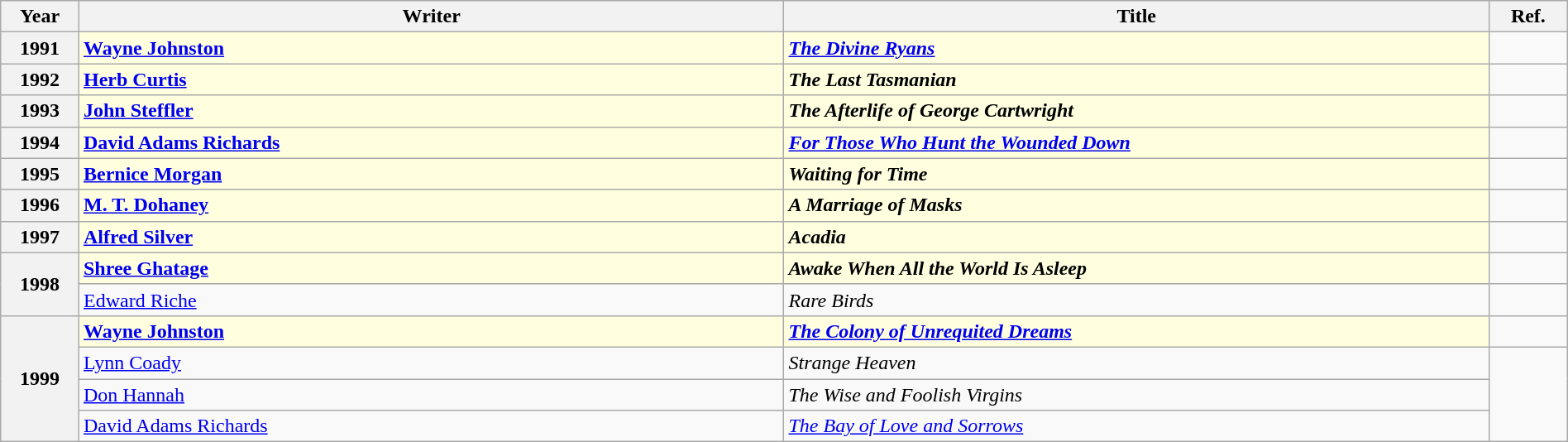<table class="wikitable" width=100%>
<tr>
<th width=5%>Year</th>
<th width=45%>Writer</th>
<th width=45%>Title</th>
<th width=5%>Ref.</th>
</tr>
<tr>
<th>1991</th>
<td style="background:lightyellow"><strong><a href='#'>Wayne Johnston</a></strong></td>
<td style=background:lightyellow><strong><em><a href='#'>The Divine Ryans</a></em></strong></td>
<td></td>
</tr>
<tr>
<th>1992</th>
<td style="background:lightyellow"><strong><a href='#'>Herb Curtis</a></strong></td>
<td style=background:lightyellow><strong><em>The Last Tasmanian</em></strong></td>
<td></td>
</tr>
<tr>
<th>1993</th>
<td style="background:lightyellow"><strong><a href='#'>John Steffler</a></strong></td>
<td style=background:lightyellow><strong><em>The Afterlife of George Cartwright</em></strong></td>
<td></td>
</tr>
<tr>
<th>1994</th>
<td style="background:lightyellow"><strong><a href='#'>David Adams Richards</a></strong></td>
<td style=background:lightyellow><strong><em><a href='#'>For Those Who Hunt the Wounded Down</a></em></strong></td>
<td></td>
</tr>
<tr>
<th>1995</th>
<td style="background:lightyellow"><strong><a href='#'>Bernice Morgan</a></strong></td>
<td style=background:lightyellow><strong><em>Waiting for Time</em></strong></td>
<td></td>
</tr>
<tr>
<th>1996</th>
<td style="background:lightyellow"><strong><a href='#'>M. T. Dohaney</a></strong></td>
<td style=background:lightyellow><strong><em>A Marriage of Masks</em></strong></td>
<td></td>
</tr>
<tr>
<th>1997</th>
<td style="background:lightyellow"><strong><a href='#'>Alfred Silver</a></strong></td>
<td style=background:lightyellow><strong><em>Acadia</em></strong></td>
<td></td>
</tr>
<tr>
<th rowspan="2">1998</th>
<td style="background:lightyellow"><strong><a href='#'>Shree Ghatage</a></strong></td>
<td style=background:lightyellow><strong><em>Awake When All the World Is Asleep</em></strong></td>
<td></td>
</tr>
<tr>
<td><a href='#'>Edward Riche</a></td>
<td><em>Rare Birds</em></td>
<td></td>
</tr>
<tr>
<th rowspan="4">1999</th>
<td style="background:lightyellow"><strong><a href='#'>Wayne Johnston</a></strong></td>
<td style=background:lightyellow><strong><em><a href='#'>The Colony of Unrequited Dreams</a></em></strong></td>
<td></td>
</tr>
<tr>
<td><a href='#'>Lynn Coady</a></td>
<td><em>Strange Heaven</em></td>
<td rowspan=3></td>
</tr>
<tr>
<td><a href='#'>Don Hannah</a></td>
<td><em>The Wise and Foolish Virgins</em></td>
</tr>
<tr>
<td><a href='#'>David Adams Richards</a></td>
<td><em><a href='#'>The Bay of Love and Sorrows</a></em></td>
</tr>
</table>
